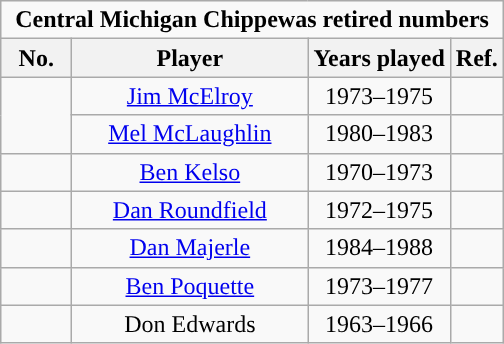<table class="wikitable sortable" style="text-align:center">
<tr>
<td colspan="5"><strong>Central Michigan Chippewas retired numbers</strong></td>
</tr>
<tr>
<th width=40px>No.</th>
<th width=150px>Player</th>
<th width=px>Years played</th>
<th width=px>Ref.</th>
</tr>
<tr>
<td rowspan=2></td>
<td><a href='#'>Jim McElroy</a></td>
<td>1973–1975</td>
<td></td>
</tr>
<tr>
<td><a href='#'>Mel McLaughlin</a></td>
<td>1980–1983</td>
<td></td>
</tr>
<tr>
<td></td>
<td><a href='#'>Ben Kelso</a></td>
<td>1970–1973</td>
<td></td>
</tr>
<tr>
<td></td>
<td><a href='#'>Dan Roundfield</a></td>
<td>1972–1975</td>
<td></td>
</tr>
<tr>
<td></td>
<td><a href='#'>Dan Majerle</a></td>
<td>1984–1988</td>
<td></td>
</tr>
<tr>
<td></td>
<td><a href='#'>Ben Poquette</a></td>
<td>1973–1977</td>
<td></td>
</tr>
<tr>
<td></td>
<td>Don Edwards</td>
<td>1963–1966</td>
<td></td>
</tr>
</table>
